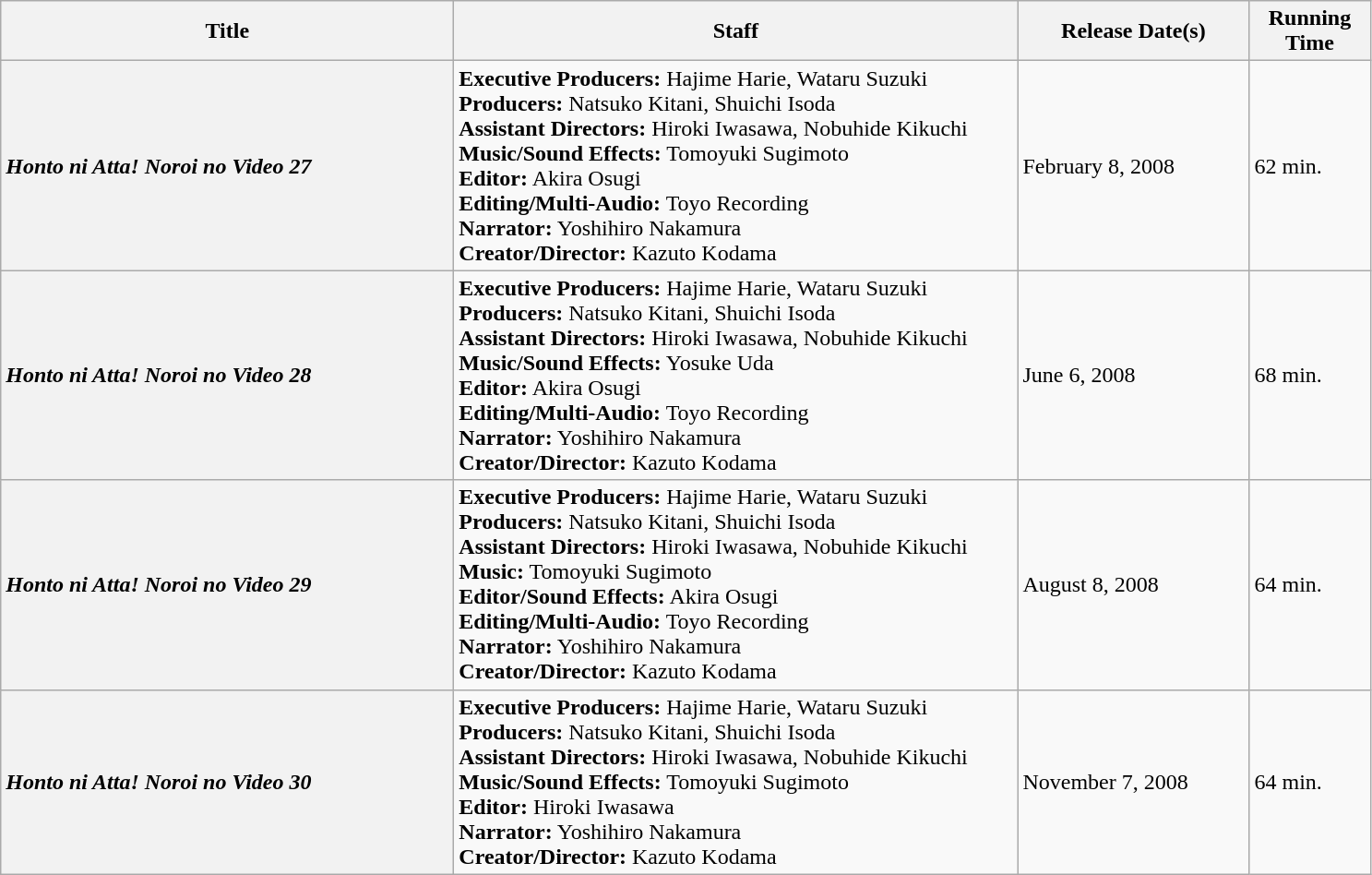<table class="wikitable mw-collapsible mw-collapsed">
<tr>
<th style=width:20.0em>Title</th>
<th style="width:25.0em">Staff</th>
<th style="width:10.0em">Release Date(s)</th>
<th style="width:5.0em">Running Time</th>
</tr>
<tr>
<th style="text-align:left"><em>Honto ni Atta! Noroi no Video 27</em></th>
<td><strong>Executive Producers:</strong> Hajime Harie, Wataru Suzuki<br><strong>Producers:</strong> Natsuko Kitani, Shuichi Isoda<br><strong>Assistant Directors:</strong> Hiroki Iwasawa, Nobuhide Kikuchi<br><strong>Music/Sound Effects:</strong> Tomoyuki Sugimoto<br><strong>Editor:</strong> Akira Osugi<br><strong>Editing/Multi-Audio:</strong> Toyo Recording<br><strong>Narrator:</strong> Yoshihiro Nakamura<br><strong>Creator/Director:</strong> Kazuto Kodama</td>
<td>February 8, 2008</td>
<td>62 min.</td>
</tr>
<tr>
<th style="text-align:left"><em>Honto ni Atta! Noroi no Video 28</em></th>
<td><strong>Executive Producers:</strong> Hajime Harie, Wataru Suzuki<br><strong>Producers:</strong> Natsuko Kitani, Shuichi Isoda<br><strong>Assistant Directors:</strong> Hiroki Iwasawa, Nobuhide Kikuchi<br><strong>Music/Sound Effects:</strong> Yosuke Uda<br><strong>Editor:</strong> Akira Osugi<br><strong>Editing/Multi-Audio:</strong> Toyo Recording<br><strong>Narrator:</strong> Yoshihiro Nakamura<br><strong>Creator/Director:</strong> Kazuto Kodama</td>
<td>June 6, 2008</td>
<td>68 min.</td>
</tr>
<tr>
<th style="text-align:left"><em>Honto ni Atta! Noroi no Video 29</em></th>
<td><strong>Executive Producers:</strong> Hajime Harie, Wataru Suzuki<br><strong>Producers:</strong> Natsuko Kitani, Shuichi Isoda<br><strong>Assistant Directors:</strong> Hiroki Iwasawa, Nobuhide Kikuchi<br><strong>Music:</strong> Tomoyuki Sugimoto<br><strong>Editor/Sound Effects:</strong> Akira Osugi<br><strong>Editing/Multi-Audio:</strong> Toyo Recording<br><strong>Narrator:</strong> Yoshihiro Nakamura<br><strong>Creator/Director:</strong> Kazuto Kodama</td>
<td>August 8, 2008</td>
<td>64 min.</td>
</tr>
<tr>
<th style="text-align:left"><em>Honto ni Atta! Noroi no Video 30</em></th>
<td><strong>Executive Producers:</strong> Hajime Harie, Wataru Suzuki<br><strong>Producers:</strong> Natsuko Kitani, Shuichi Isoda<br><strong>Assistant Directors:</strong> Hiroki Iwasawa, Nobuhide Kikuchi<br><strong>Music/Sound Effects:</strong> Tomoyuki Sugimoto<br><strong>Editor:</strong> Hiroki Iwasawa<br><strong>Narrator:</strong> Yoshihiro Nakamura<br><strong>Creator/Director:</strong> Kazuto Kodama</td>
<td>November 7, 2008</td>
<td>64 min.</td>
</tr>
</table>
